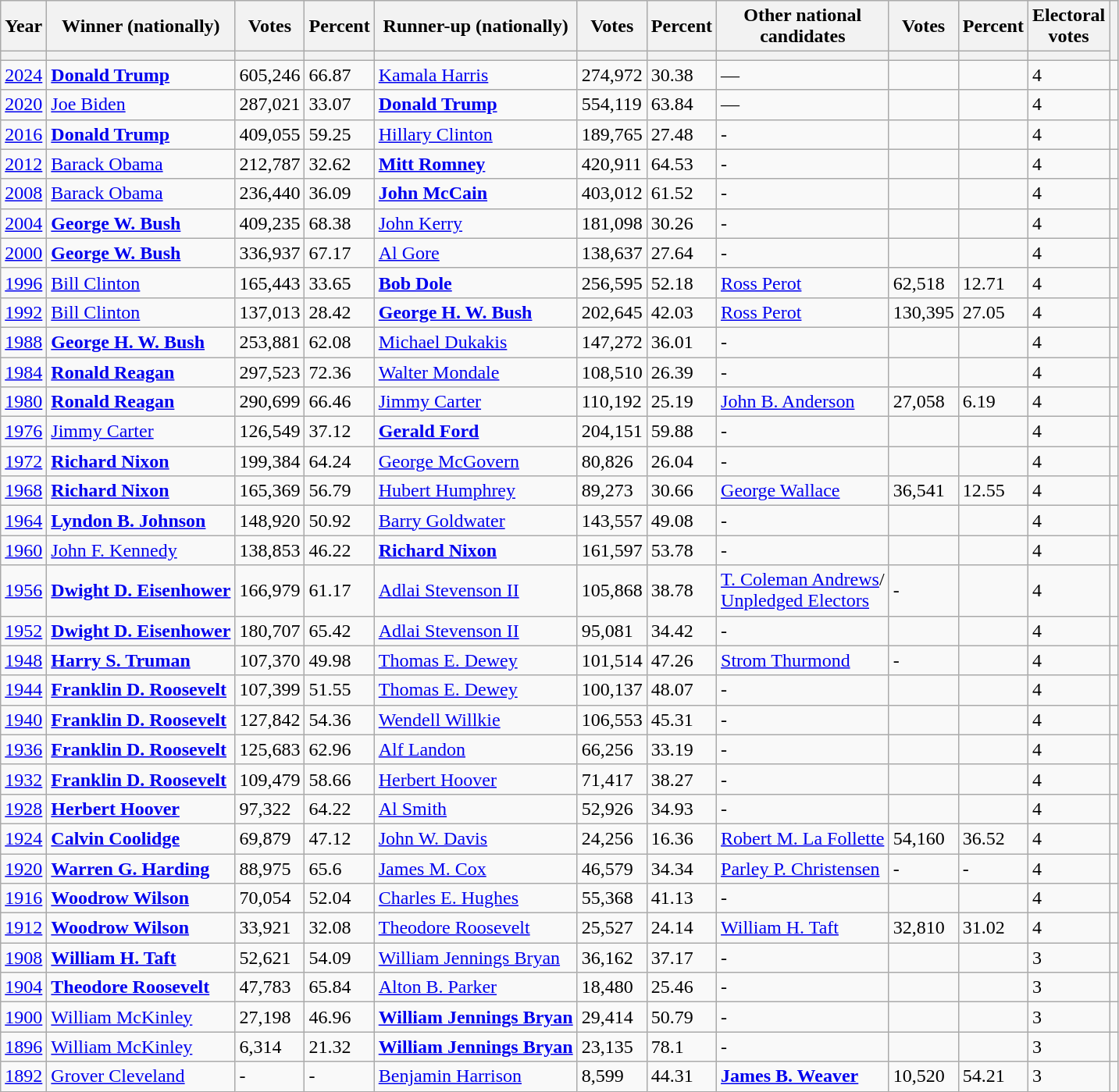<table class="wikitable sortable">
<tr>
<th data-sort-type="number">Year</th>
<th>Winner (nationally)</th>
<th data-sort-type="number">Votes</th>
<th data-sort-type="number">Percent</th>
<th>Runner-up (nationally)</th>
<th data-sort-type="number">Votes</th>
<th data-sort-type="number">Percent</th>
<th>Other national<br>candidates</th>
<th data-sort-type="number">Votes</th>
<th data-sort-type="number">Percent</th>
<th data-sort-type="number">Electoral<br>votes</th>
<th rowspan="2" class="unsortable"></th>
</tr>
<tr>
<th></th>
<th></th>
<th></th>
<th></th>
<th></th>
<th></th>
<th></th>
<th></th>
<th></th>
<th></th>
<th></th>
</tr>
<tr>
<td><a href='#'>2024</a></td>
<td><strong><a href='#'>Donald Trump</a></strong></td>
<td>605,246</td>
<td>66.87</td>
<td><a href='#'>Kamala Harris</a></td>
<td>274,972</td>
<td>30.38</td>
<td>—</td>
<td></td>
<td></td>
<td>4</td>
<td></td>
</tr>
<tr>
<td><a href='#'>2020</a></td>
<td><a href='#'>Joe Biden</a></td>
<td>287,021</td>
<td>33.07</td>
<td><strong><a href='#'>Donald Trump</a></strong></td>
<td>554,119</td>
<td>63.84</td>
<td>—</td>
<td></td>
<td></td>
<td>4</td>
<td></td>
</tr>
<tr>
<td><a href='#'>2016</a></td>
<td><strong><a href='#'>Donald Trump</a></strong></td>
<td>409,055</td>
<td>59.25</td>
<td><a href='#'>Hillary Clinton</a></td>
<td>189,765</td>
<td>27.48</td>
<td>-</td>
<td></td>
<td></td>
<td>4</td>
<td></td>
</tr>
<tr>
<td><a href='#'>2012</a></td>
<td><a href='#'>Barack Obama</a></td>
<td>212,787</td>
<td>32.62</td>
<td><strong><a href='#'>Mitt Romney</a></strong></td>
<td>420,911</td>
<td>64.53</td>
<td>-</td>
<td></td>
<td></td>
<td>4</td>
<td></td>
</tr>
<tr>
<td><a href='#'>2008</a></td>
<td><a href='#'>Barack Obama</a></td>
<td>236,440</td>
<td>36.09</td>
<td><strong><a href='#'>John McCain</a></strong></td>
<td>403,012</td>
<td>61.52</td>
<td>-</td>
<td></td>
<td></td>
<td>4</td>
<td></td>
</tr>
<tr>
<td><a href='#'>2004</a></td>
<td><strong><a href='#'>George W. Bush</a></strong></td>
<td>409,235</td>
<td>68.38</td>
<td><a href='#'>John Kerry</a></td>
<td>181,098</td>
<td>30.26</td>
<td>-</td>
<td></td>
<td></td>
<td>4</td>
<td></td>
</tr>
<tr>
<td><a href='#'>2000</a></td>
<td><strong><a href='#'>George W. Bush</a></strong></td>
<td>336,937</td>
<td>67.17</td>
<td><a href='#'>Al Gore</a></td>
<td>138,637</td>
<td>27.64</td>
<td>-</td>
<td></td>
<td></td>
<td>4</td>
<td></td>
</tr>
<tr>
<td><a href='#'>1996</a></td>
<td><a href='#'>Bill Clinton</a></td>
<td>165,443</td>
<td>33.65</td>
<td><strong><a href='#'>Bob Dole</a></strong></td>
<td>256,595</td>
<td>52.18</td>
<td><a href='#'>Ross Perot</a></td>
<td>62,518</td>
<td>12.71</td>
<td>4</td>
<td></td>
</tr>
<tr>
<td><a href='#'>1992</a></td>
<td><a href='#'>Bill Clinton</a></td>
<td>137,013</td>
<td>28.42</td>
<td><strong><a href='#'>George H. W. Bush</a></strong></td>
<td>202,645</td>
<td>42.03</td>
<td><a href='#'>Ross Perot</a></td>
<td>130,395</td>
<td>27.05</td>
<td>4</td>
<td></td>
</tr>
<tr>
<td><a href='#'>1988</a></td>
<td><strong><a href='#'>George H. W. Bush</a></strong></td>
<td>253,881</td>
<td>62.08</td>
<td><a href='#'>Michael Dukakis</a></td>
<td>147,272</td>
<td>36.01</td>
<td>-</td>
<td></td>
<td></td>
<td>4</td>
<td></td>
</tr>
<tr>
<td><a href='#'>1984</a></td>
<td><strong><a href='#'>Ronald Reagan</a></strong></td>
<td>297,523</td>
<td>72.36</td>
<td><a href='#'>Walter Mondale</a></td>
<td>108,510</td>
<td>26.39</td>
<td>-</td>
<td></td>
<td></td>
<td>4</td>
<td></td>
</tr>
<tr>
<td><a href='#'>1980</a></td>
<td><strong><a href='#'>Ronald Reagan</a></strong></td>
<td>290,699</td>
<td>66.46</td>
<td><a href='#'>Jimmy Carter</a></td>
<td>110,192</td>
<td>25.19</td>
<td><a href='#'>John B. Anderson</a></td>
<td>27,058</td>
<td>6.19</td>
<td>4</td>
<td></td>
</tr>
<tr>
<td><a href='#'>1976</a></td>
<td><a href='#'>Jimmy Carter</a></td>
<td>126,549</td>
<td>37.12</td>
<td><strong><a href='#'>Gerald Ford</a></strong></td>
<td>204,151</td>
<td>59.88</td>
<td>-</td>
<td></td>
<td></td>
<td>4</td>
<td></td>
</tr>
<tr>
<td><a href='#'>1972</a></td>
<td><strong><a href='#'>Richard Nixon</a></strong></td>
<td>199,384</td>
<td>64.24</td>
<td><a href='#'>George McGovern</a></td>
<td>80,826</td>
<td>26.04</td>
<td>-</td>
<td></td>
<td></td>
<td>4</td>
<td></td>
</tr>
<tr>
<td><a href='#'>1968</a></td>
<td><strong><a href='#'>Richard Nixon</a></strong></td>
<td>165,369</td>
<td>56.79</td>
<td><a href='#'>Hubert Humphrey</a></td>
<td>89,273</td>
<td>30.66</td>
<td><a href='#'>George Wallace</a></td>
<td>36,541</td>
<td>12.55</td>
<td>4</td>
<td></td>
</tr>
<tr>
<td><a href='#'>1964</a></td>
<td><strong><a href='#'>Lyndon B. Johnson</a></strong></td>
<td>148,920</td>
<td>50.92</td>
<td><a href='#'>Barry Goldwater</a></td>
<td>143,557</td>
<td>49.08</td>
<td>-</td>
<td></td>
<td></td>
<td>4</td>
<td></td>
</tr>
<tr>
<td><a href='#'>1960</a></td>
<td><a href='#'>John F. Kennedy</a></td>
<td>138,853</td>
<td>46.22</td>
<td><strong><a href='#'>Richard Nixon</a></strong></td>
<td>161,597</td>
<td>53.78</td>
<td>-</td>
<td></td>
<td></td>
<td>4</td>
<td></td>
</tr>
<tr>
<td><a href='#'>1956</a></td>
<td><strong><a href='#'>Dwight D. Eisenhower</a></strong></td>
<td>166,979</td>
<td>61.17</td>
<td><a href='#'>Adlai Stevenson II</a></td>
<td>105,868</td>
<td>38.78</td>
<td><a href='#'>T. Coleman Andrews</a>/<br><a href='#'>Unpledged Electors</a></td>
<td>-</td>
<td></td>
<td>4</td>
<td></td>
</tr>
<tr>
<td><a href='#'>1952</a></td>
<td><strong><a href='#'>Dwight D. Eisenhower</a></strong></td>
<td>180,707</td>
<td>65.42</td>
<td><a href='#'>Adlai Stevenson II</a></td>
<td>95,081</td>
<td>34.42</td>
<td>-</td>
<td></td>
<td></td>
<td>4</td>
<td></td>
</tr>
<tr>
<td><a href='#'>1948</a></td>
<td><strong><a href='#'>Harry S. Truman</a></strong></td>
<td>107,370</td>
<td>49.98</td>
<td><a href='#'>Thomas E. Dewey</a></td>
<td>101,514</td>
<td>47.26</td>
<td><a href='#'>Strom Thurmond</a></td>
<td>-</td>
<td></td>
<td>4</td>
<td></td>
</tr>
<tr>
<td><a href='#'>1944</a></td>
<td><strong><a href='#'>Franklin D. Roosevelt</a></strong></td>
<td>107,399</td>
<td>51.55</td>
<td><a href='#'>Thomas E. Dewey</a></td>
<td>100,137</td>
<td>48.07</td>
<td>-</td>
<td></td>
<td></td>
<td>4</td>
<td></td>
</tr>
<tr>
<td><a href='#'>1940</a></td>
<td><strong><a href='#'>Franklin D. Roosevelt</a></strong></td>
<td>127,842</td>
<td>54.36</td>
<td><a href='#'>Wendell Willkie</a></td>
<td>106,553</td>
<td>45.31</td>
<td>-</td>
<td></td>
<td></td>
<td>4</td>
<td></td>
</tr>
<tr>
<td><a href='#'>1936</a></td>
<td><strong><a href='#'>Franklin D. Roosevelt</a></strong></td>
<td>125,683</td>
<td>62.96</td>
<td><a href='#'>Alf Landon</a></td>
<td>66,256</td>
<td>33.19</td>
<td>-</td>
<td></td>
<td></td>
<td>4</td>
<td></td>
</tr>
<tr>
<td><a href='#'>1932</a></td>
<td><strong><a href='#'>Franklin D. Roosevelt</a></strong></td>
<td>109,479</td>
<td>58.66</td>
<td><a href='#'>Herbert Hoover</a></td>
<td>71,417</td>
<td>38.27</td>
<td>-</td>
<td></td>
<td></td>
<td>4</td>
<td></td>
</tr>
<tr>
<td><a href='#'>1928</a></td>
<td><strong><a href='#'>Herbert Hoover</a></strong></td>
<td>97,322</td>
<td>64.22</td>
<td><a href='#'>Al Smith</a></td>
<td>52,926</td>
<td>34.93</td>
<td>-</td>
<td></td>
<td></td>
<td>4</td>
<td></td>
</tr>
<tr>
<td><a href='#'>1924</a></td>
<td><strong><a href='#'>Calvin Coolidge</a></strong></td>
<td>69,879</td>
<td>47.12</td>
<td><a href='#'>John W. Davis</a></td>
<td>24,256</td>
<td>16.36</td>
<td><a href='#'>Robert M. La Follette</a></td>
<td>54,160</td>
<td>36.52</td>
<td>4</td>
<td></td>
</tr>
<tr>
<td><a href='#'>1920</a></td>
<td><strong><a href='#'>Warren G. Harding</a></strong></td>
<td>88,975</td>
<td>65.6</td>
<td><a href='#'>James M. Cox</a></td>
<td>46,579</td>
<td>34.34</td>
<td><a href='#'>Parley P. Christensen</a></td>
<td>-</td>
<td>-</td>
<td>4</td>
<td></td>
</tr>
<tr>
<td><a href='#'>1916</a></td>
<td><strong><a href='#'>Woodrow Wilson</a></strong></td>
<td>70,054</td>
<td>52.04</td>
<td><a href='#'>Charles E. Hughes</a></td>
<td>55,368</td>
<td>41.13</td>
<td>-</td>
<td></td>
<td></td>
<td>4</td>
<td></td>
</tr>
<tr>
<td><a href='#'>1912</a></td>
<td><strong><a href='#'>Woodrow Wilson</a></strong></td>
<td>33,921</td>
<td>32.08</td>
<td><a href='#'>Theodore Roosevelt</a></td>
<td>25,527</td>
<td>24.14</td>
<td><a href='#'>William H. Taft</a></td>
<td>32,810</td>
<td>31.02</td>
<td>4</td>
<td></td>
</tr>
<tr>
<td><a href='#'>1908</a></td>
<td><strong><a href='#'>William H. Taft</a></strong></td>
<td>52,621</td>
<td>54.09</td>
<td><a href='#'>William Jennings Bryan</a></td>
<td>36,162</td>
<td>37.17</td>
<td>-</td>
<td></td>
<td></td>
<td>3</td>
<td></td>
</tr>
<tr>
<td><a href='#'>1904</a></td>
<td><strong><a href='#'>Theodore Roosevelt</a></strong></td>
<td>47,783</td>
<td>65.84</td>
<td><a href='#'>Alton B. Parker</a></td>
<td>18,480</td>
<td>25.46</td>
<td>-</td>
<td></td>
<td></td>
<td>3</td>
<td></td>
</tr>
<tr>
<td><a href='#'>1900</a></td>
<td><a href='#'>William McKinley</a></td>
<td>27,198</td>
<td>46.96</td>
<td><strong><a href='#'>William Jennings Bryan</a></strong></td>
<td>29,414</td>
<td>50.79</td>
<td>-</td>
<td></td>
<td></td>
<td>3</td>
<td></td>
</tr>
<tr>
<td><a href='#'>1896</a></td>
<td><a href='#'>William McKinley</a></td>
<td>6,314</td>
<td>21.32</td>
<td><strong><a href='#'>William Jennings Bryan</a></strong></td>
<td>23,135</td>
<td>78.1</td>
<td>-</td>
<td></td>
<td></td>
<td>3</td>
<td></td>
</tr>
<tr>
<td><a href='#'>1892</a></td>
<td><a href='#'>Grover Cleveland</a></td>
<td>-</td>
<td>-</td>
<td><a href='#'>Benjamin Harrison</a></td>
<td>8,599</td>
<td>44.31</td>
<td><strong><a href='#'>James B. Weaver</a></strong></td>
<td>10,520</td>
<td>54.21</td>
<td>3</td>
<td></td>
</tr>
</table>
